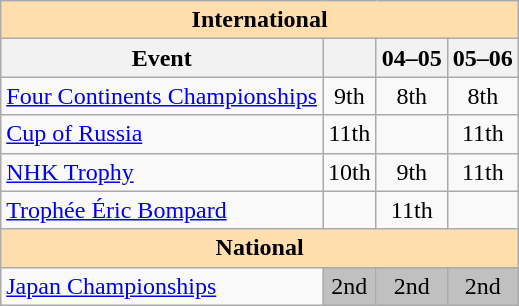<table class="wikitable" style="text-align:center">
<tr>
<th style="background-color: #ffdead; " colspan=4 align=center>International</th>
</tr>
<tr>
<th>Event</th>
<th></th>
<th>04–05</th>
<th>05–06</th>
</tr>
<tr>
<td align=left><a href='#'>Four Continents Championships</a></td>
<td>9th</td>
<td>8th</td>
<td>8th</td>
</tr>
<tr>
<td align=left> <a href='#'>Cup of Russia</a></td>
<td>11th</td>
<td></td>
<td>11th</td>
</tr>
<tr>
<td align=left> <a href='#'>NHK Trophy</a></td>
<td>10th</td>
<td>9th</td>
<td>11th</td>
</tr>
<tr>
<td align=left> <a href='#'>Trophée Éric Bompard</a></td>
<td></td>
<td>11th</td>
<td></td>
</tr>
<tr>
<th style="background-color: #ffdead; " colspan=4 align=center>National</th>
</tr>
<tr>
<td align=left><a href='#'>Japan Championships</a></td>
<td bgcolor=silver>2nd</td>
<td bgcolor=silver>2nd</td>
<td bgcolor=silver>2nd</td>
</tr>
</table>
